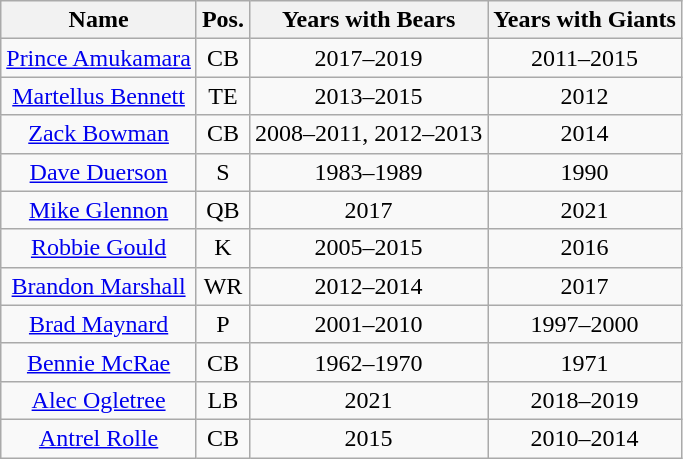<table class="wikitable" style="text-align: center;">
<tr>
<th>Name</th>
<th>Pos.</th>
<th>Years with Bears</th>
<th>Years with Giants</th>
</tr>
<tr>
<td><a href='#'>Prince Amukamara</a></td>
<td>CB</td>
<td>2017–2019</td>
<td>2011–2015</td>
</tr>
<tr>
<td><a href='#'>Martellus Bennett</a></td>
<td>TE</td>
<td>2013–2015</td>
<td>2012</td>
</tr>
<tr>
<td><a href='#'>Zack Bowman</a></td>
<td>CB</td>
<td>2008–2011, 2012–2013</td>
<td>2014</td>
</tr>
<tr>
<td><a href='#'>Dave Duerson</a></td>
<td>S</td>
<td>1983–1989</td>
<td>1990</td>
</tr>
<tr>
<td><a href='#'>Mike Glennon</a></td>
<td>QB</td>
<td>2017</td>
<td>2021</td>
</tr>
<tr>
<td><a href='#'>Robbie Gould</a></td>
<td>K</td>
<td>2005–2015</td>
<td>2016</td>
</tr>
<tr>
<td><a href='#'>Brandon Marshall</a></td>
<td>WR</td>
<td>2012–2014</td>
<td>2017</td>
</tr>
<tr>
<td><a href='#'>Brad Maynard</a></td>
<td>P</td>
<td>2001–2010</td>
<td>1997–2000</td>
</tr>
<tr>
<td><a href='#'>Bennie McRae</a></td>
<td>CB</td>
<td>1962–1970</td>
<td>1971</td>
</tr>
<tr>
<td><a href='#'>Alec Ogletree</a></td>
<td>LB</td>
<td>2021</td>
<td>2018–2019</td>
</tr>
<tr>
<td><a href='#'>Antrel Rolle</a></td>
<td>CB</td>
<td>2015</td>
<td>2010–2014</td>
</tr>
</table>
